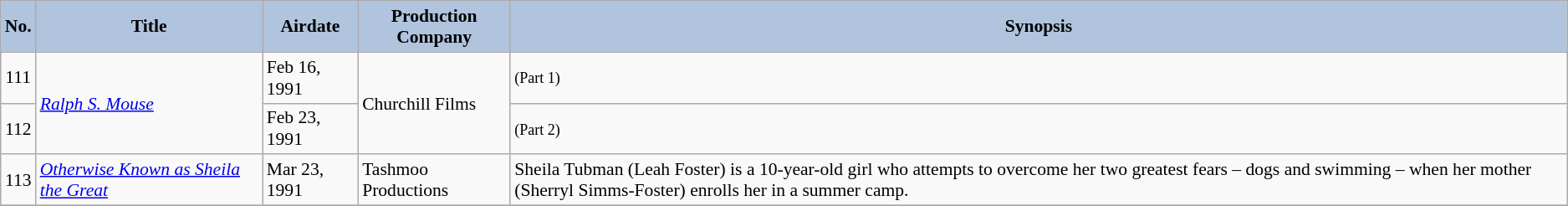<table class="wikitable" style="font-size:90%;">
<tr>
<th style="background:#B0C4DE;">No.</th>
<th style="background:#B0C4DE;">Title</th>
<th style="background:#B0C4DE;">Airdate</th>
<th style="background:#B0C4DE;">Production Company</th>
<th style="background:#B0C4DE;">Synopsis</th>
</tr>
<tr>
<td align="center">111</td>
<td rowspan="2"><em><a href='#'>Ralph S. Mouse</a></em></td>
<td>Feb 16, 1991</td>
<td rowspan=2>Churchill Films</td>
<td><small>(Part 1)</small></td>
</tr>
<tr>
<td align="center">112</td>
<td>Feb 23, 1991</td>
<td><small>(Part 2)</small></td>
</tr>
<tr>
<td align="center">113</td>
<td><em><a href='#'>Otherwise Known as Sheila the Great</a></em></td>
<td>Mar 23, 1991</td>
<td>Tashmoo Productions</td>
<td>Sheila Tubman (Leah Foster) is a 10-year-old girl who attempts to overcome her two greatest fears – dogs and swimming – when her mother (Sherryl Simms-Foster) enrolls her in a summer camp.</td>
</tr>
<tr>
</tr>
</table>
